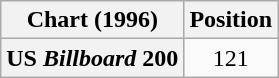<table class="wikitable plainrowheaders" style="text-align:center">
<tr>
<th scope="col">Chart (1996)</th>
<th scope="col">Position</th>
</tr>
<tr>
<th scope="row">US <em>Billboard</em> 200</th>
<td>121</td>
</tr>
</table>
